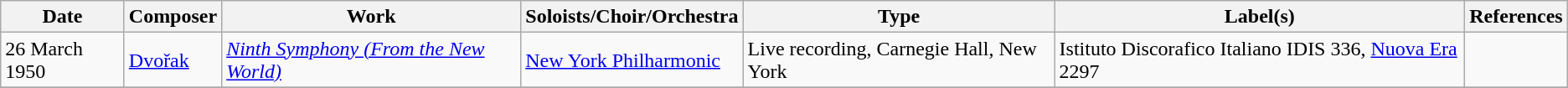<table class="wikitable">
<tr>
<th>Date</th>
<th>Composer</th>
<th>Work</th>
<th>Soloists/Choir/Orchestra</th>
<th>Type</th>
<th>Label(s)</th>
<th>References</th>
</tr>
<tr>
<td>26 March 1950</td>
<td><a href='#'>Dvořak</a></td>
<td><em><a href='#'>Ninth Symphony (From the New World)</a></em></td>
<td><a href='#'>New York Philharmonic</a></td>
<td>Live recording, Carnegie Hall, New York</td>
<td>Istituto Discorafico Italiano IDIS 336, <a href='#'>Nuova Era</a> 2297</td>
<td></td>
</tr>
<tr>
</tr>
</table>
